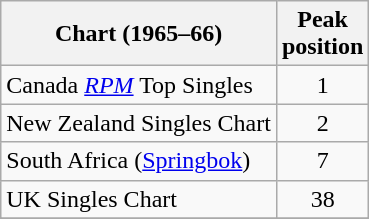<table class="wikitable sortable">
<tr>
<th>Chart (1965–66)</th>
<th>Peak<br>position</th>
</tr>
<tr>
<td>Canada <a href='#'><em>RPM</em></a> Top Singles</td>
<td style="text-align:center;">1</td>
</tr>
<tr>
<td>New Zealand Singles Chart</td>
<td align="center">2</td>
</tr>
<tr>
<td>South Africa (<a href='#'>Springbok</a>)</td>
<td align="center">7</td>
</tr>
<tr>
<td>UK Singles Chart</td>
<td align="center">38</td>
</tr>
<tr>
</tr>
<tr>
</tr>
</table>
